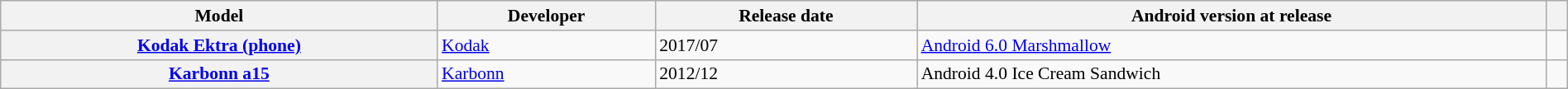<table class="wikitable sortable plainrowheaders" style="width:100%; font-size:90%;">
<tr>
<th scope="col">Model</th>
<th scope="col">Developer</th>
<th scope="col">Release date</th>
<th scope="col">Android version at release</th>
<th scope="col" class="unsortable"></th>
</tr>
<tr>
<th scope="row"><a href='#'>Kodak Ektra (phone)</a></th>
<td><a href='#'>Kodak</a></td>
<td>2017/07</td>
<td><a href='#'>Android 6.0 Marshmallow</a></td>
<td></td>
</tr>
<tr>
<th scope="row"><a href='#'>Karbonn a15</a></th>
<td><a href='#'>Karbonn</a></td>
<td>2012/12</td>
<td>Android 4.0 Ice Cream Sandwich</td>
<td></td>
</tr>
</table>
